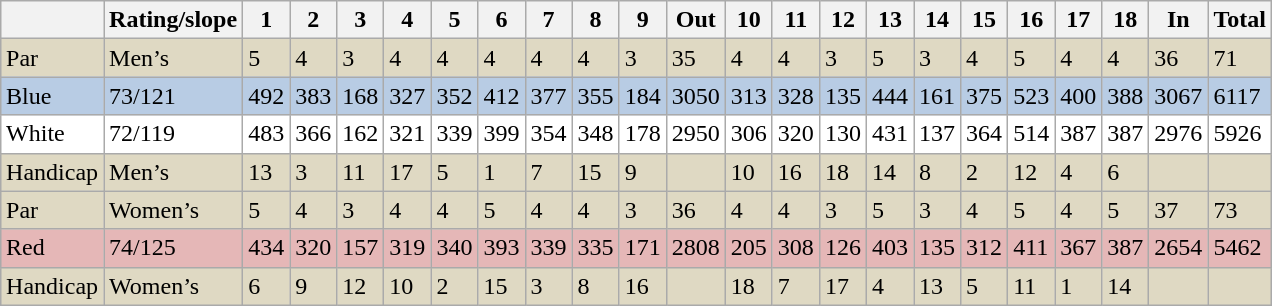<table class="wikitable" style="margin: auto;">
<tr style="font-weight:bold;">
<th></th>
<th>Rating/slope</th>
<th>1</th>
<th>2</th>
<th>3</th>
<th>4</th>
<th>5</th>
<th>6</th>
<th>7</th>
<th>8</th>
<th>9</th>
<th>Out</th>
<th>10</th>
<th>11</th>
<th>12</th>
<th>13</th>
<th>14</th>
<th>15</th>
<th>16</th>
<th>17</th>
<th>18</th>
<th>In</th>
<th>Total</th>
</tr>
<tr style="vertical-align:middle; background-color: #dfd9c3">
<td>Par</td>
<td>Men’s</td>
<td>5</td>
<td>4</td>
<td>3</td>
<td>4</td>
<td>4</td>
<td>4</td>
<td>4</td>
<td>4</td>
<td>3</td>
<td>35</td>
<td>4</td>
<td>4</td>
<td>3</td>
<td>5</td>
<td>3</td>
<td>4</td>
<td>5</td>
<td>4</td>
<td>4</td>
<td>36</td>
<td>71</td>
</tr>
<tr style="vertical-align:middle; background-color: #b8cce4">
<td>Blue</td>
<td>73/121</td>
<td>492</td>
<td>383</td>
<td>168</td>
<td>327</td>
<td>352</td>
<td>412</td>
<td>377</td>
<td>355</td>
<td>184</td>
<td>3050</td>
<td>313</td>
<td>328</td>
<td>135</td>
<td>444</td>
<td>161</td>
<td>375</td>
<td>523</td>
<td>400</td>
<td>388</td>
<td>3067</td>
<td>6117</td>
</tr>
<tr style="vertical-align:middle; background-color: #ffffff">
<td>White</td>
<td>72/119</td>
<td>483</td>
<td>366</td>
<td>162</td>
<td>321</td>
<td>339</td>
<td>399</td>
<td>354</td>
<td>348</td>
<td>178</td>
<td>2950</td>
<td>306</td>
<td>320</td>
<td>130</td>
<td>431</td>
<td>137</td>
<td>364</td>
<td>514</td>
<td>387</td>
<td>387</td>
<td>2976</td>
<td>5926</td>
</tr>
<tr style="vertical-align:middle; background-color: #dfd9c3">
<td>Handicap</td>
<td>Men’s</td>
<td>13</td>
<td>3</td>
<td>11</td>
<td>17</td>
<td>5</td>
<td>1</td>
<td>7</td>
<td>15</td>
<td>9</td>
<td></td>
<td>10</td>
<td>16</td>
<td>18</td>
<td>14</td>
<td>8</td>
<td>2</td>
<td>12</td>
<td>4</td>
<td>6</td>
<td></td>
<td></td>
</tr>
<tr style="vertical-align:middle; background-color: #dfd9c3">
<td>Par</td>
<td>Women’s</td>
<td>5</td>
<td>4</td>
<td>3</td>
<td>4</td>
<td>4</td>
<td>5</td>
<td>4</td>
<td>4</td>
<td>3</td>
<td>36</td>
<td>4</td>
<td>4</td>
<td>3</td>
<td>5</td>
<td>3</td>
<td>4</td>
<td>5</td>
<td>4</td>
<td>5</td>
<td>37</td>
<td>73</td>
</tr>
<tr style="vertical-align:middle; background-color: #e5b7b7">
<td>Red</td>
<td>74/125</td>
<td>434</td>
<td>320</td>
<td>157</td>
<td>319</td>
<td>340</td>
<td>393</td>
<td>339</td>
<td>335</td>
<td>171</td>
<td>2808</td>
<td>205</td>
<td>308</td>
<td>126</td>
<td>403</td>
<td>135</td>
<td>312</td>
<td>411</td>
<td>367</td>
<td>387</td>
<td>2654</td>
<td>5462</td>
</tr>
<tr style="vertical-align:middle; background-color: #dfd9c3">
<td>Handicap</td>
<td>Women’s</td>
<td>6</td>
<td>9</td>
<td>12</td>
<td>10</td>
<td>2</td>
<td>15</td>
<td>3</td>
<td>8</td>
<td>16</td>
<td></td>
<td>18</td>
<td>7</td>
<td>17</td>
<td>4</td>
<td>13</td>
<td>5</td>
<td>11</td>
<td>1</td>
<td>14</td>
<td></td>
<td></td>
</tr>
</table>
